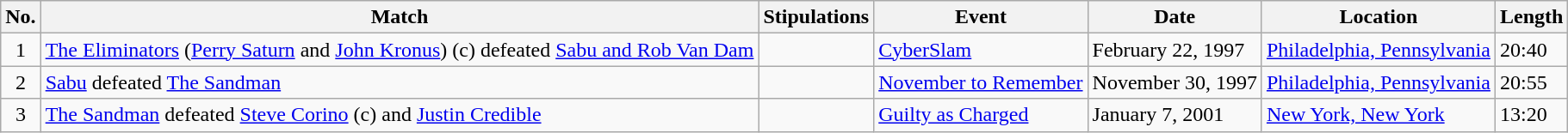<table class="wikitable">
<tr>
<th>No.</th>
<th>Match</th>
<th>Stipulations</th>
<th>Event</th>
<th>Date</th>
<th>Location</th>
<th>Length</th>
</tr>
<tr>
<td align=center>1</td>
<td><a href='#'>The Eliminators</a> (<a href='#'>Perry Saturn</a> and <a href='#'>John Kronus</a>) (c) defeated <a href='#'>Sabu and Rob Van Dam</a></td>
<td></td>
<td><a href='#'>CyberSlam</a></td>
<td>February 22, 1997</td>
<td><a href='#'>Philadelphia, Pennsylvania</a></td>
<td>20:40</td>
</tr>
<tr>
<td align=center>2</td>
<td><a href='#'>Sabu</a> defeated <a href='#'>The Sandman</a></td>
<td></td>
<td><a href='#'>November to Remember</a></td>
<td>November 30, 1997</td>
<td><a href='#'>Philadelphia, Pennsylvania</a></td>
<td>20:55</td>
</tr>
<tr>
<td align=center>3</td>
<td><a href='#'>The Sandman</a> defeated <a href='#'>Steve Corino</a> (c) and <a href='#'>Justin Credible</a></td>
<td></td>
<td><a href='#'>Guilty as Charged</a></td>
<td>January 7, 2001</td>
<td><a href='#'>New York, New York</a></td>
<td>13:20</td>
</tr>
</table>
